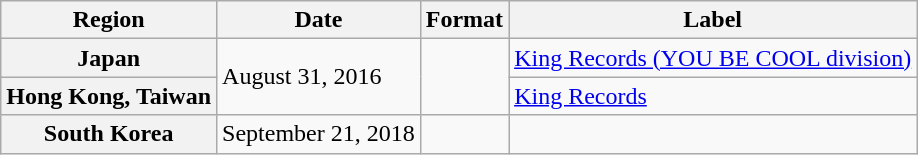<table class="wikitable plainrowheaders">
<tr>
<th>Region</th>
<th>Date</th>
<th>Format</th>
<th>Label</th>
</tr>
<tr>
<th scope="row">Japan</th>
<td rowspan="2">August 31, 2016</td>
<td rowspan="2"></td>
<td><a href='#'>King Records (YOU BE COOL division)</a></td>
</tr>
<tr>
<th scope="row">Hong Kong, Taiwan</th>
<td><a href='#'>King Records</a></td>
</tr>
<tr>
<th scope="row">South Korea</th>
<td>September 21, 2018</td>
<td></td>
<td></td>
</tr>
</table>
